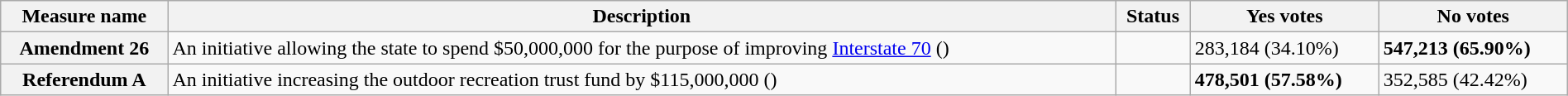<table class="wikitable sortable plainrowheaders" style="width:100%">
<tr>
<th scope="col">Measure name</th>
<th class="unsortable" scope="col">Description</th>
<th scope="col">Status</th>
<th scope="col">Yes votes</th>
<th scope="col">No votes</th>
</tr>
<tr>
<th scope="row">Amendment 26</th>
<td>An initiative allowing the state to spend $50,000,000 for the purpose of improving <a href='#'>Interstate 70</a> ()</td>
<td></td>
<td>283,184 (34.10%)</td>
<td><strong>547,213 (65.90%)</strong></td>
</tr>
<tr>
<th scope="row">Referendum A</th>
<td>An initiative increasing the outdoor recreation trust fund by $115,000,000 ()</td>
<td></td>
<td><strong>478,501 (57.58%)</strong></td>
<td>352,585 (42.42%)</td>
</tr>
</table>
